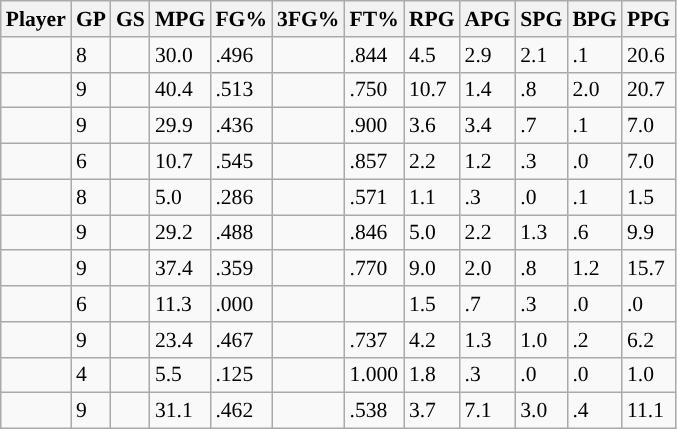<table class="wikitable sortable" style="font-size: 90%">
<tr>
<th>Player</th>
<th>GP</th>
<th>GS</th>
<th>MPG</th>
<th>FG%</th>
<th>3FG%</th>
<th>FT%</th>
<th>RPG</th>
<th>APG</th>
<th>SPG</th>
<th>BPG</th>
<th>PPG</th>
</tr>
<tr>
<td></td>
<td>8</td>
<td></td>
<td>30.0</td>
<td>.496</td>
<td></td>
<td>.844</td>
<td>4.5</td>
<td>2.9</td>
<td>2.1</td>
<td>.1</td>
<td>20.6</td>
</tr>
<tr>
<td></td>
<td>9</td>
<td></td>
<td>40.4</td>
<td>.513</td>
<td></td>
<td>.750</td>
<td>10.7</td>
<td>1.4</td>
<td>.8</td>
<td>2.0</td>
<td>20.7</td>
</tr>
<tr>
<td></td>
<td>9</td>
<td></td>
<td>29.9</td>
<td>.436</td>
<td></td>
<td>.900</td>
<td>3.6</td>
<td>3.4</td>
<td>.7</td>
<td>.1</td>
<td>7.0</td>
</tr>
<tr>
<td></td>
<td>6</td>
<td></td>
<td>10.7</td>
<td>.545</td>
<td></td>
<td>.857</td>
<td>2.2</td>
<td>1.2</td>
<td>.3</td>
<td>.0</td>
<td>7.0</td>
</tr>
<tr>
<td></td>
<td>8</td>
<td></td>
<td>5.0</td>
<td>.286</td>
<td></td>
<td>.571</td>
<td>1.1</td>
<td>.3</td>
<td>.0</td>
<td>.1</td>
<td>1.5</td>
</tr>
<tr>
<td></td>
<td>9</td>
<td></td>
<td>29.2</td>
<td>.488</td>
<td></td>
<td>.846</td>
<td>5.0</td>
<td>2.2</td>
<td>1.3</td>
<td>.6</td>
<td>9.9</td>
</tr>
<tr>
<td></td>
<td>9</td>
<td></td>
<td>37.4</td>
<td>.359</td>
<td></td>
<td>.770</td>
<td>9.0</td>
<td>2.0</td>
<td>.8</td>
<td>1.2</td>
<td>15.7</td>
</tr>
<tr>
<td></td>
<td>6</td>
<td></td>
<td>11.3</td>
<td>.000</td>
<td></td>
<td></td>
<td>1.5</td>
<td>.7</td>
<td>.3</td>
<td>.0</td>
<td>.0</td>
</tr>
<tr>
<td></td>
<td>9</td>
<td></td>
<td>23.4</td>
<td>.467</td>
<td></td>
<td>.737</td>
<td>4.2</td>
<td>1.3</td>
<td>1.0</td>
<td>.2</td>
<td>6.2</td>
</tr>
<tr>
<td></td>
<td>4</td>
<td></td>
<td>5.5</td>
<td>.125</td>
<td></td>
<td>1.000</td>
<td>1.8</td>
<td>.3</td>
<td>.0</td>
<td>.0</td>
<td>1.0</td>
</tr>
<tr>
<td></td>
<td>9</td>
<td></td>
<td>31.1</td>
<td>.462</td>
<td></td>
<td>.538</td>
<td>3.7</td>
<td>7.1</td>
<td>3.0</td>
<td>.4</td>
<td>11.1</td>
</tr>
</table>
